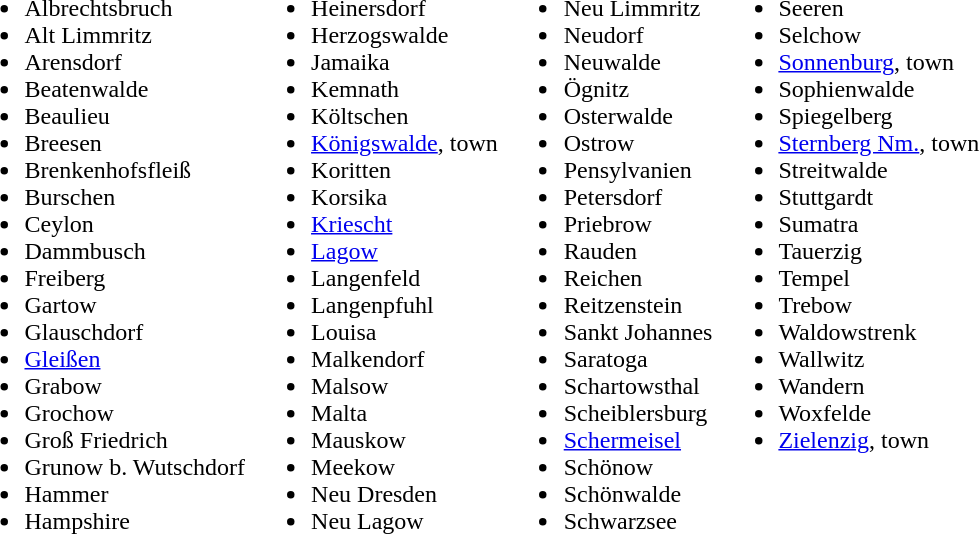<table>
<tr>
<td valign="top"><br><ul><li>Albrechtsbruch</li><li>Alt Limmritz</li><li>Arensdorf</li><li>Beatenwalde</li><li>Beaulieu</li><li>Breesen</li><li>Brenkenhofsfleiß</li><li>Burschen</li><li>Ceylon</li><li>Dammbusch</li><li>Freiberg</li><li>Gartow</li><li>Glauschdorf</li><li><a href='#'>Gleißen</a></li><li>Grabow</li><li>Grochow</li><li>Groß Friedrich</li><li>Grunow b. Wutschdorf</li><li>Hammer</li><li>Hampshire</li></ul></td>
<td valign="top"><br><ul><li>Heinersdorf</li><li>Herzogswalde</li><li>Jamaika</li><li>Kemnath</li><li>Költschen</li><li><a href='#'>Königswalde</a>, town</li><li>Koritten</li><li>Korsika</li><li><a href='#'>Kriescht</a></li><li><a href='#'>Lagow</a></li><li>Langenfeld</li><li>Langenpfuhl</li><li>Louisa</li><li>Malkendorf</li><li>Malsow</li><li>Malta</li><li>Mauskow</li><li>Meekow</li><li>Neu Dresden</li><li>Neu Lagow</li></ul></td>
<td valign="top"><br><ul><li>Neu Limmritz</li><li>Neudorf</li><li>Neuwalde</li><li>Ögnitz</li><li>Osterwalde</li><li>Ostrow</li><li>Pensylvanien</li><li>Petersdorf</li><li>Priebrow</li><li>Rauden</li><li>Reichen</li><li>Reitzenstein</li><li>Sankt Johannes</li><li>Saratoga</li><li>Schartowsthal</li><li>Scheiblersburg</li><li><a href='#'>Schermeisel</a></li><li>Schönow</li><li>Schönwalde</li><li>Schwarzsee</li></ul></td>
<td valign="top"><br><ul><li>Seeren</li><li>Selchow</li><li><a href='#'>Sonnenburg</a>, town</li><li>Sophienwalde</li><li>Spiegelberg</li><li><a href='#'>Sternberg Nm.</a>, town</li><li>Streitwalde</li><li>Stuttgardt</li><li>Sumatra</li><li>Tauerzig</li><li>Tempel</li><li>Trebow</li><li>Waldowstrenk</li><li>Wallwitz</li><li>Wandern</li><li>Woxfelde</li><li><a href='#'>Zielenzig</a>, town</li></ul></td>
</tr>
</table>
